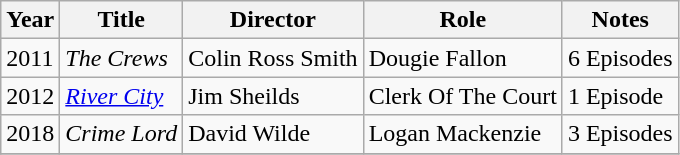<table class="wikitable sortable">
<tr>
<th>Year</th>
<th>Title</th>
<th>Director</th>
<th>Role</th>
<th class="unsortable">Notes</th>
</tr>
<tr>
<td>2011</td>
<td><em>The Crews</em></td>
<td>Colin Ross Smith</td>
<td>Dougie Fallon</td>
<td>6 Episodes</td>
</tr>
<tr>
<td>2012</td>
<td><em><a href='#'>River City</a></em></td>
<td>Jim Sheilds</td>
<td>Clerk Of The Court</td>
<td>1 Episode</td>
</tr>
<tr>
<td>2018</td>
<td><em>Crime Lord</em></td>
<td>David Wilde</td>
<td>Logan Mackenzie</td>
<td>3 Episodes</td>
</tr>
<tr>
</tr>
</table>
